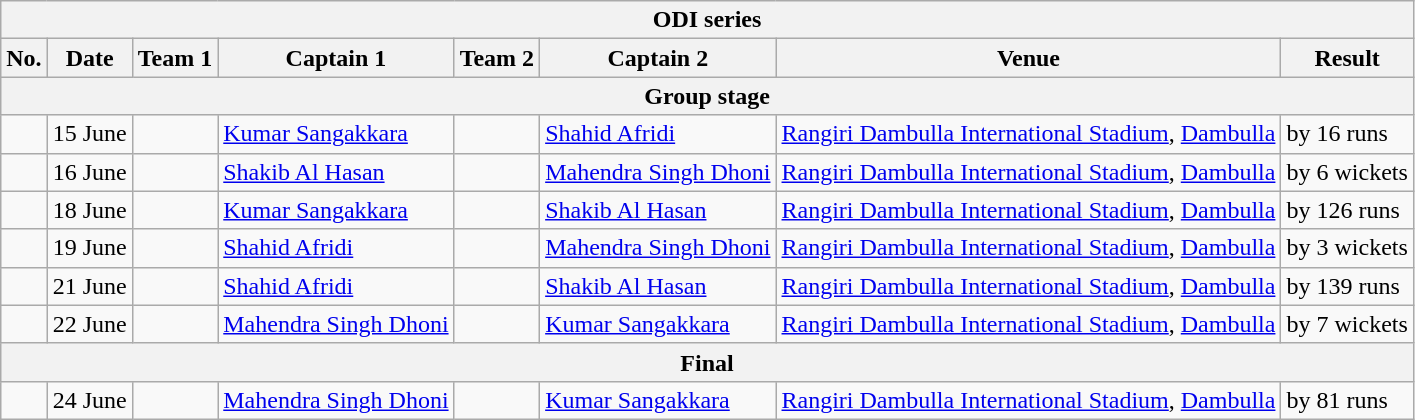<table class="wikitable">
<tr>
<th colspan="9">ODI series</th>
</tr>
<tr>
<th>No.</th>
<th>Date</th>
<th>Team 1</th>
<th>Captain 1</th>
<th>Team 2</th>
<th>Captain 2</th>
<th>Venue</th>
<th>Result</th>
</tr>
<tr>
<th colspan="9">Group stage</th>
</tr>
<tr>
<td></td>
<td>15 June</td>
<td></td>
<td><a href='#'>Kumar Sangakkara</a></td>
<td></td>
<td><a href='#'>Shahid Afridi</a></td>
<td><a href='#'>Rangiri Dambulla International Stadium</a>, <a href='#'>Dambulla</a></td>
<td> by 16 runs</td>
</tr>
<tr>
<td></td>
<td>16 June</td>
<td></td>
<td><a href='#'>Shakib Al Hasan</a></td>
<td></td>
<td><a href='#'>Mahendra Singh Dhoni</a></td>
<td><a href='#'>Rangiri Dambulla International Stadium</a>, <a href='#'>Dambulla</a></td>
<td> by 6 wickets</td>
</tr>
<tr>
<td></td>
<td>18 June</td>
<td></td>
<td><a href='#'>Kumar Sangakkara</a></td>
<td></td>
<td><a href='#'>Shakib Al Hasan</a></td>
<td><a href='#'>Rangiri Dambulla International Stadium</a>, <a href='#'>Dambulla</a></td>
<td> by 126 runs</td>
</tr>
<tr>
<td></td>
<td>19 June</td>
<td></td>
<td><a href='#'>Shahid Afridi</a></td>
<td></td>
<td><a href='#'>Mahendra Singh Dhoni</a></td>
<td><a href='#'>Rangiri Dambulla International Stadium</a>, <a href='#'>Dambulla</a></td>
<td> by 3 wickets</td>
</tr>
<tr>
<td></td>
<td>21 June</td>
<td></td>
<td><a href='#'>Shahid Afridi</a></td>
<td></td>
<td><a href='#'>Shakib Al Hasan</a></td>
<td><a href='#'>Rangiri Dambulla International Stadium</a>, <a href='#'>Dambulla</a></td>
<td> by 139 runs</td>
</tr>
<tr>
<td></td>
<td>22 June</td>
<td></td>
<td><a href='#'>Mahendra Singh Dhoni</a></td>
<td></td>
<td><a href='#'>Kumar Sangakkara</a></td>
<td><a href='#'>Rangiri Dambulla International Stadium</a>, <a href='#'>Dambulla</a></td>
<td> by 7 wickets</td>
</tr>
<tr>
<th colspan="9">Final</th>
</tr>
<tr>
<td></td>
<td>24 June</td>
<td></td>
<td><a href='#'>Mahendra Singh Dhoni</a></td>
<td></td>
<td><a href='#'>Kumar Sangakkara</a></td>
<td><a href='#'>Rangiri Dambulla International Stadium</a>, <a href='#'>Dambulla</a></td>
<td> by 81 runs</td>
</tr>
</table>
